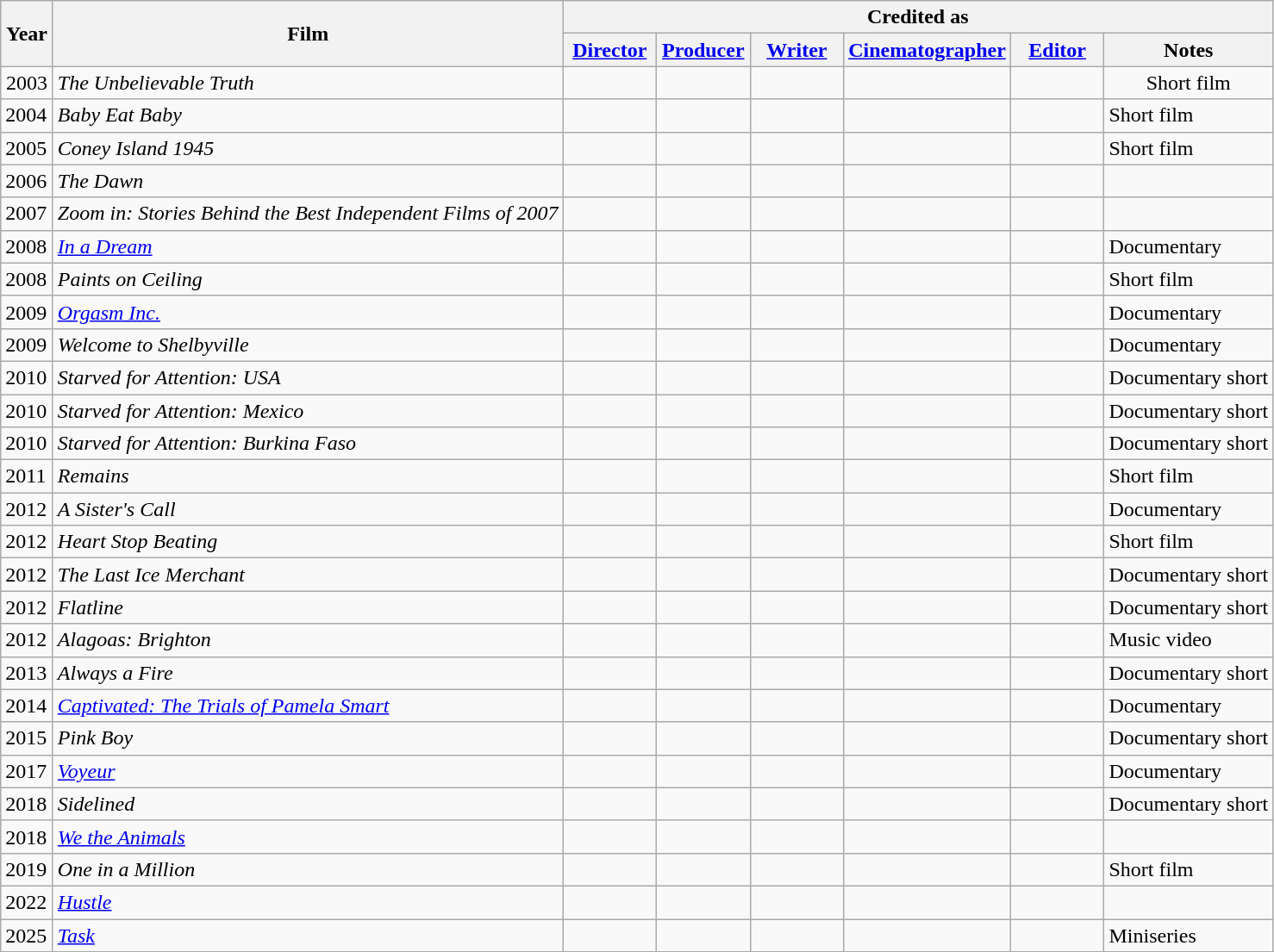<table class="wikitable">
<tr>
<th rowspan="2" style="width:33px;">Year</th>
<th rowspan="2">Film</th>
<th colspan="6">Credited as</th>
</tr>
<tr>
<th width=65><a href='#'>Director</a></th>
<th width=65><a href='#'>Producer</a></th>
<th width=65><a href='#'>Writer</a></th>
<th width=65><a href='#'>Cinematographer</a></th>
<th width=65><a href='#'>Editor</a></th>
<th>Notes</th>
</tr>
<tr style="text-align:center;">
<td>2003</td>
<td style="text-align:left;"><em>The Unbelievable Truth</em></td>
<td></td>
<td></td>
<td></td>
<td></td>
<td></td>
<td>Short film</td>
</tr>
<tr>
<td>2004</td>
<td style="text-align:left;"><em>Baby Eat Baby</em></td>
<td></td>
<td></td>
<td></td>
<td></td>
<td></td>
<td>Short film</td>
</tr>
<tr>
<td>2005</td>
<td style="text-align:left;"><em>Coney Island 1945</em></td>
<td></td>
<td></td>
<td></td>
<td></td>
<td></td>
<td>Short film</td>
</tr>
<tr>
<td>2006</td>
<td style="text-align:left;"><em>The Dawn</em></td>
<td></td>
<td></td>
<td></td>
<td></td>
<td></td>
<td></td>
</tr>
<tr>
<td>2007</td>
<td style="text-align:left;"><em>Zoom in: Stories Behind the Best Independent Films of 2007</em></td>
<td></td>
<td></td>
<td></td>
<td></td>
<td></td>
<td></td>
</tr>
<tr>
<td>2008</td>
<td style="text-align:left;"><em><a href='#'>In a Dream</a></em></td>
<td></td>
<td></td>
<td></td>
<td></td>
<td></td>
<td>Documentary</td>
</tr>
<tr>
<td>2008</td>
<td style="text-align:left;"><em>Paints on Ceiling</em></td>
<td></td>
<td></td>
<td></td>
<td></td>
<td></td>
<td>Short film</td>
</tr>
<tr>
<td>2009</td>
<td style="text-align:left;"><em><a href='#'>Orgasm Inc.</a></em></td>
<td></td>
<td></td>
<td></td>
<td></td>
<td></td>
<td>Documentary</td>
</tr>
<tr>
<td>2009</td>
<td style="text-align:left;"><em>Welcome to Shelbyville</em></td>
<td></td>
<td></td>
<td></td>
<td></td>
<td></td>
<td>Documentary</td>
</tr>
<tr>
<td>2010</td>
<td style="text-align:left;"><em>Starved for Attention: USA</em></td>
<td></td>
<td></td>
<td></td>
<td></td>
<td></td>
<td>Documentary short</td>
</tr>
<tr>
<td>2010</td>
<td style="text-align:left;"><em>Starved for Attention: Mexico</em></td>
<td></td>
<td></td>
<td></td>
<td></td>
<td></td>
<td>Documentary short</td>
</tr>
<tr>
<td>2010</td>
<td style="text-align:left;"><em>Starved for Attention: Burkina Faso</em></td>
<td></td>
<td></td>
<td></td>
<td></td>
<td></td>
<td>Documentary short</td>
</tr>
<tr>
<td>2011</td>
<td style="text-align:left;"><em>Remains</em></td>
<td></td>
<td></td>
<td></td>
<td></td>
<td></td>
<td>Short film</td>
</tr>
<tr>
<td>2012</td>
<td style="text-align:left;"><em>A Sister's Call</em></td>
<td></td>
<td></td>
<td></td>
<td></td>
<td></td>
<td>Documentary</td>
</tr>
<tr>
<td>2012</td>
<td style="text-align:left;"><em>Heart Stop Beating</em></td>
<td></td>
<td></td>
<td></td>
<td></td>
<td></td>
<td>Short film</td>
</tr>
<tr>
<td>2012</td>
<td style="text-align:left;"><em>The Last Ice Merchant</em></td>
<td></td>
<td></td>
<td></td>
<td></td>
<td></td>
<td>Documentary short</td>
</tr>
<tr>
<td>2012</td>
<td style="text-align:left;"><em>Flatline</em></td>
<td></td>
<td></td>
<td></td>
<td></td>
<td></td>
<td>Documentary short</td>
</tr>
<tr>
<td>2012</td>
<td style="text-align:left;"><em>Alagoas: Brighton</em></td>
<td></td>
<td></td>
<td></td>
<td></td>
<td></td>
<td>Music video</td>
</tr>
<tr>
<td>2013</td>
<td style="text-align:left;"><em>Always a Fire</em></td>
<td></td>
<td></td>
<td></td>
<td></td>
<td></td>
<td>Documentary short</td>
</tr>
<tr>
<td>2014</td>
<td style="text-align:left;"><em><a href='#'>Captivated: The Trials of Pamela Smart</a></em></td>
<td></td>
<td></td>
<td></td>
<td></td>
<td></td>
<td>Documentary</td>
</tr>
<tr>
<td>2015</td>
<td style="text-align:left;"><em>Pink Boy</em></td>
<td></td>
<td></td>
<td></td>
<td></td>
<td></td>
<td>Documentary short</td>
</tr>
<tr>
<td>2017</td>
<td style="text-align:left;"><em><a href='#'>Voyeur</a></em></td>
<td></td>
<td></td>
<td></td>
<td></td>
<td></td>
<td>Documentary</td>
</tr>
<tr>
<td>2018</td>
<td style="text-align:left;"><em>Sidelined</em></td>
<td></td>
<td></td>
<td></td>
<td></td>
<td></td>
<td>Documentary short</td>
</tr>
<tr>
<td>2018</td>
<td style="text-align:left;"><em><a href='#'>We the Animals</a></em></td>
<td></td>
<td></td>
<td></td>
<td></td>
<td></td>
<td></td>
</tr>
<tr>
<td>2019</td>
<td style="text-align:left;"><em>One in a Million</em></td>
<td></td>
<td></td>
<td></td>
<td></td>
<td></td>
<td>Short film</td>
</tr>
<tr>
<td>2022</td>
<td style="text-align:left;"><em><a href='#'>Hustle</a></em></td>
<td></td>
<td></td>
<td></td>
<td></td>
<td></td>
<td></td>
</tr>
<tr>
<td>2025</td>
<td style="text-align:left;"><em><a href='#'>Task</a></em></td>
<td></td>
<td></td>
<td></td>
<td></td>
<td></td>
<td>Miniseries</td>
</tr>
<tr>
</tr>
</table>
